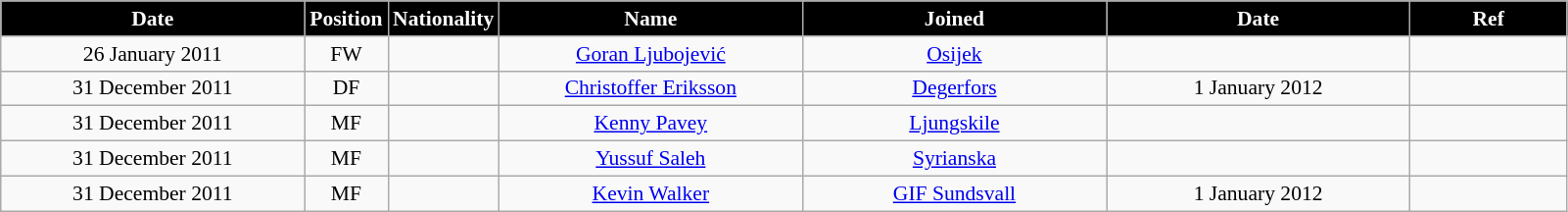<table class="wikitable"  style="text-align:center; font-size:90%; ">
<tr>
<th style="background:#000000; color:white; width:200px;">Date</th>
<th style="background:#000000; color:white; width:50px;">Position</th>
<th style="background:#000000; color:white; width:50px;">Nationality</th>
<th style="background:#000000; color:white; width:200px;">Name</th>
<th style="background:#000000; color:white; width:200px;">Joined</th>
<th style="background:#000000; color:white; width:200px;">Date</th>
<th style="background:#000000; color:white; width:100px;">Ref</th>
</tr>
<tr>
<td>26 January 2011</td>
<td>FW</td>
<td></td>
<td><a href='#'>Goran Ljubojević</a></td>
<td><a href='#'>Osijek</a></td>
<td></td>
<td></td>
</tr>
<tr>
<td>31 December 2011</td>
<td>DF</td>
<td></td>
<td><a href='#'>Christoffer Eriksson</a></td>
<td><a href='#'>Degerfors</a></td>
<td>1 January 2012</td>
<td></td>
</tr>
<tr>
<td>31 December 2011</td>
<td>MF</td>
<td></td>
<td><a href='#'>Kenny Pavey</a></td>
<td><a href='#'>Ljungskile</a></td>
<td></td>
<td></td>
</tr>
<tr>
<td>31 December 2011</td>
<td>MF</td>
<td></td>
<td><a href='#'>Yussuf Saleh</a></td>
<td><a href='#'>Syrianska</a></td>
<td></td>
<td></td>
</tr>
<tr>
<td>31 December 2011</td>
<td>MF</td>
<td></td>
<td><a href='#'>Kevin Walker</a></td>
<td><a href='#'>GIF Sundsvall</a></td>
<td>1 January 2012</td>
<td></td>
</tr>
</table>
